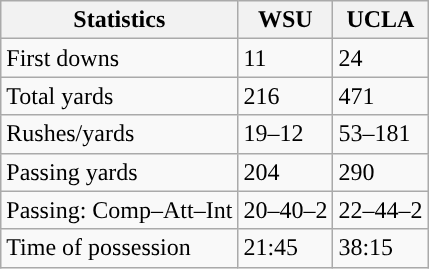<table class="wikitable" style="float: left;">
<tr>
<th>Statistics</th>
<th>WSU</th>
<th>UCLA</th>
</tr>
<tr>
<td>First downs</td>
<td>11</td>
<td>24</td>
</tr>
<tr>
<td>Total yards</td>
<td>216</td>
<td>471</td>
</tr>
<tr>
<td>Rushes/yards</td>
<td>19–12</td>
<td>53–181</td>
</tr>
<tr>
<td>Passing yards</td>
<td>204</td>
<td>290</td>
</tr>
<tr>
<td>Passing: Comp–Att–Int</td>
<td>20–40–2</td>
<td>22–44–2</td>
</tr>
<tr>
<td>Time of possession</td>
<td>21:45</td>
<td>38:15</td>
</tr>
</table>
